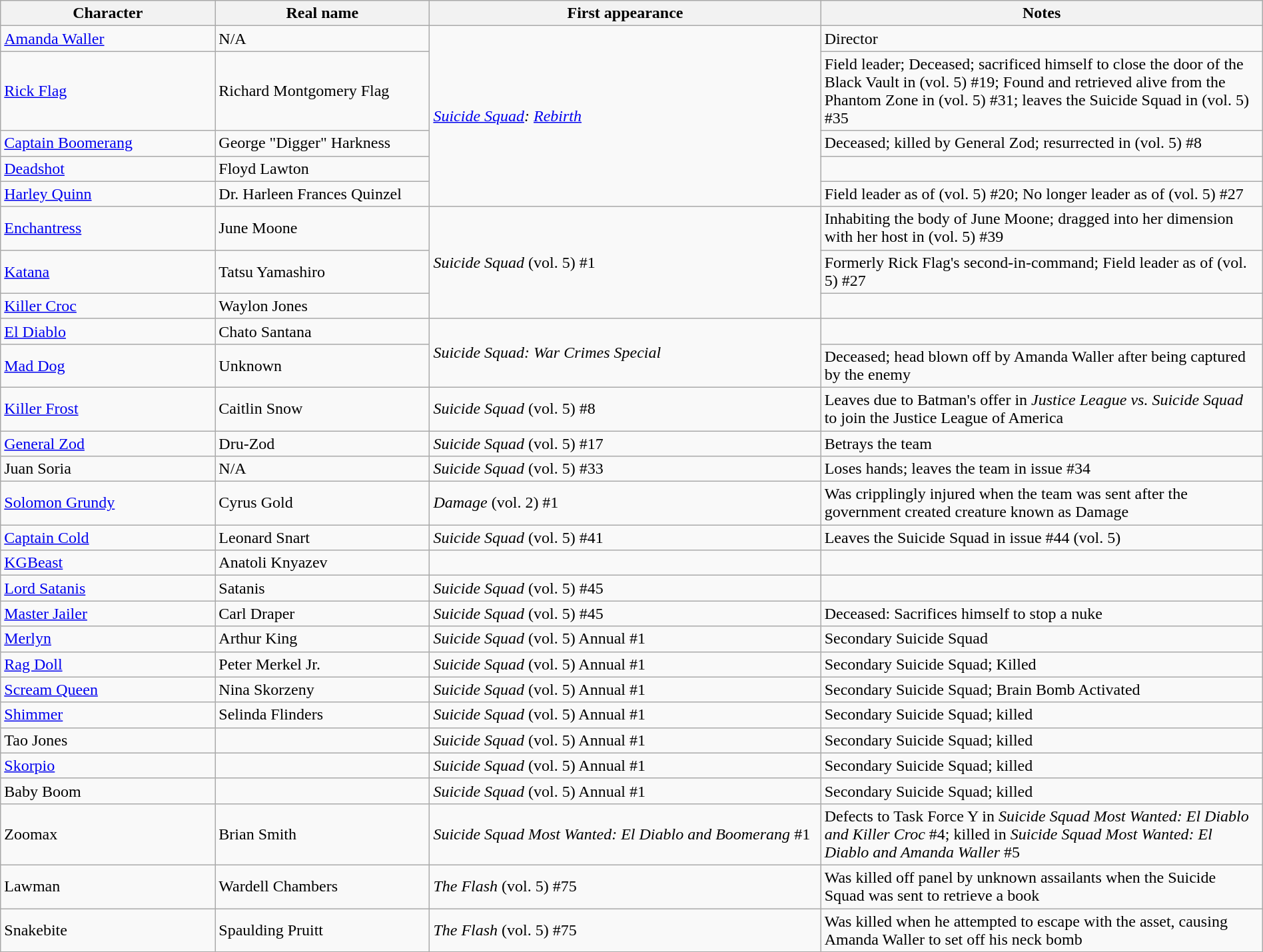<table class="wikitable" width=100%>
<tr>
<th width=17%>Character</th>
<th width=17%>Real name</th>
<th width=31%>First appearance</th>
<th width=35%>Notes</th>
</tr>
<tr>
<td><a href='#'>Amanda Waller</a></td>
<td>N/A</td>
<td rowspan="5"><em><a href='#'>Suicide Squad</a>: <a href='#'>Rebirth</a></em></td>
<td>Director</td>
</tr>
<tr>
<td><a href='#'>Rick Flag</a></td>
<td>Richard Montgomery Flag</td>
<td>Field leader; Deceased; sacrificed himself to close the door of the Black Vault in (vol. 5) #19; Found and retrieved alive from the Phantom Zone in (vol. 5) #31; leaves the Suicide Squad in (vol. 5) #35</td>
</tr>
<tr>
<td><a href='#'>Captain Boomerang</a></td>
<td>George "Digger" Harkness</td>
<td>Deceased; killed by General Zod; resurrected in (vol. 5) #8</td>
</tr>
<tr>
<td><a href='#'>Deadshot</a></td>
<td>Floyd Lawton</td>
<td></td>
</tr>
<tr>
<td><a href='#'>Harley Quinn</a></td>
<td>Dr. Harleen Frances Quinzel</td>
<td>Field leader as of (vol. 5) #20; No longer leader as of (vol. 5) #27</td>
</tr>
<tr>
<td><a href='#'>Enchantress</a></td>
<td>June Moone</td>
<td rowspan="3"><em>Suicide Squad</em> (vol. 5) #1</td>
<td>Inhabiting the body of June Moone; dragged into her dimension with her host in (vol. 5) #39</td>
</tr>
<tr>
<td><a href='#'>Katana</a></td>
<td>Tatsu Yamashiro</td>
<td>Formerly Rick Flag's second-in-command; Field leader as of (vol. 5) #27</td>
</tr>
<tr>
<td><a href='#'>Killer Croc</a></td>
<td>Waylon Jones</td>
<td></td>
</tr>
<tr>
<td><a href='#'>El Diablo</a></td>
<td>Chato Santana</td>
<td rowspan="2"><em>Suicide Squad: War Crimes Special</em></td>
<td></td>
</tr>
<tr>
<td><a href='#'>Mad Dog</a></td>
<td>Unknown</td>
<td>Deceased; head blown off by Amanda Waller after being captured by the enemy</td>
</tr>
<tr>
<td><a href='#'>Killer Frost</a></td>
<td>Caitlin Snow</td>
<td><em>Suicide Squad</em> (vol. 5) #8</td>
<td>Leaves due to Batman's offer in <em>Justice League vs. Suicide Squad</em> to join the Justice League of America</td>
</tr>
<tr>
<td><a href='#'>General Zod</a></td>
<td>Dru-Zod</td>
<td><em>Suicide Squad</em> (vol. 5) #17</td>
<td>Betrays the team</td>
</tr>
<tr>
<td>Juan Soria</td>
<td>N/A</td>
<td><em>Suicide Squad</em> (vol. 5) #33</td>
<td>Loses hands; leaves the team in issue #34</td>
</tr>
<tr>
<td><a href='#'>Solomon Grundy</a></td>
<td>Cyrus Gold</td>
<td><em>Damage</em> (vol. 2) #1</td>
<td>Was cripplingly injured when the team was sent after the government created creature known as Damage</td>
</tr>
<tr>
<td><a href='#'>Captain Cold</a></td>
<td>Leonard Snart</td>
<td><em>Suicide Squad</em> (vol. 5) #41</td>
<td>Leaves the Suicide Squad in issue #44 (vol. 5)</td>
</tr>
<tr>
<td><a href='#'>KGBeast</a></td>
<td>Anatoli Knyazev</td>
<td></td>
<td></td>
</tr>
<tr>
<td><a href='#'>Lord Satanis</a></td>
<td>Satanis</td>
<td><em>Suicide Squad</em> (vol. 5) #45</td>
<td></td>
</tr>
<tr>
<td><a href='#'>Master Jailer</a></td>
<td>Carl Draper</td>
<td><em>Suicide Squad</em> (vol. 5) #45</td>
<td>Deceased: Sacrifices himself to stop a nuke</td>
</tr>
<tr>
<td><a href='#'>Merlyn</a></td>
<td>Arthur King</td>
<td><em>Suicide Squad</em> (vol. 5) Annual #1</td>
<td>Secondary Suicide Squad</td>
</tr>
<tr>
<td><a href='#'>Rag Doll</a></td>
<td>Peter Merkel Jr.</td>
<td><em>Suicide Squad</em> (vol. 5) Annual #1</td>
<td>Secondary Suicide Squad; Killed</td>
</tr>
<tr>
<td><a href='#'>Scream Queen</a></td>
<td>Nina Skorzeny</td>
<td><em>Suicide Squad</em> (vol. 5) Annual #1</td>
<td>Secondary Suicide Squad; Brain Bomb Activated</td>
</tr>
<tr>
<td><a href='#'>Shimmer</a></td>
<td>Selinda Flinders</td>
<td><em>Suicide Squad</em> (vol. 5) Annual #1</td>
<td>Secondary Suicide Squad; killed</td>
</tr>
<tr>
<td>Tao Jones</td>
<td></td>
<td><em>Suicide Squad</em> (vol. 5) Annual #1</td>
<td>Secondary Suicide Squad; killed</td>
</tr>
<tr>
<td><a href='#'>Skorpio</a></td>
<td></td>
<td><em>Suicide Squad</em> (vol. 5) Annual #1</td>
<td>Secondary Suicide Squad; killed</td>
</tr>
<tr>
<td>Baby Boom</td>
<td></td>
<td><em>Suicide Squad</em> (vol. 5) Annual #1</td>
<td>Secondary Suicide Squad; killed</td>
</tr>
<tr>
<td>Zoomax</td>
<td>Brian Smith</td>
<td><em>Suicide Squad Most Wanted: El Diablo and Boomerang</em> #1</td>
<td>Defects to Task Force Y in <em>Suicide Squad Most Wanted: El Diablo and Killer Croc</em> #4; killed in <em>Suicide Squad Most Wanted: El Diablo and Amanda Waller</em> #5</td>
</tr>
<tr>
<td>Lawman</td>
<td>Wardell Chambers</td>
<td><em>The Flash</em> (vol. 5) #75</td>
<td>Was killed off panel by unknown assailants when the Suicide Squad was sent to retrieve a book</td>
</tr>
<tr>
<td>Snakebite</td>
<td>Spaulding Pruitt</td>
<td><em>The Flash</em> (vol. 5) #75</td>
<td>Was killed when he attempted to escape with the asset, causing Amanda Waller to set off his neck bomb</td>
</tr>
<tr>
</tr>
</table>
